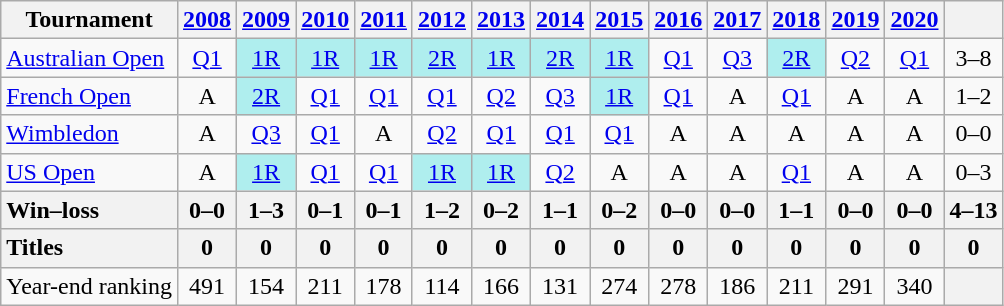<table class=wikitable style=text-align:center>
<tr>
<th>Tournament</th>
<th><a href='#'>2008</a></th>
<th><a href='#'>2009</a></th>
<th><a href='#'>2010</a></th>
<th><a href='#'>2011</a></th>
<th><a href='#'>2012</a></th>
<th><a href='#'>2013</a></th>
<th><a href='#'>2014</a></th>
<th><a href='#'>2015</a></th>
<th><a href='#'>2016</a></th>
<th><a href='#'>2017</a></th>
<th><a href='#'>2018</a></th>
<th><a href='#'>2019</a></th>
<th><a href='#'>2020</a></th>
<th></th>
</tr>
<tr>
<td align=left><a href='#'>Australian Open</a></td>
<td><a href='#'>Q1</a></td>
<td bgcolor=afeeee><a href='#'>1R</a></td>
<td bgcolor=afeeee><a href='#'>1R</a></td>
<td bgcolor=afeeee><a href='#'>1R</a></td>
<td bgcolor=afeeee><a href='#'>2R</a></td>
<td bgcolor=afeeee><a href='#'>1R</a></td>
<td bgcolor=afeeee><a href='#'>2R</a></td>
<td bgcolor=afeeee><a href='#'>1R</a></td>
<td><a href='#'>Q1</a></td>
<td><a href='#'>Q3</a></td>
<td bgcolor=afeeee><a href='#'>2R</a></td>
<td><a href='#'>Q2</a></td>
<td><a href='#'>Q1</a></td>
<td>3–8</td>
</tr>
<tr>
<td align=left><a href='#'>French Open</a></td>
<td>A</td>
<td bgcolor=afeeee><a href='#'>2R</a></td>
<td><a href='#'>Q1</a></td>
<td><a href='#'>Q1</a></td>
<td><a href='#'>Q1</a></td>
<td><a href='#'>Q2</a></td>
<td><a href='#'>Q3</a></td>
<td bgcolor=afeeee><a href='#'>1R</a></td>
<td><a href='#'>Q1</a></td>
<td>A</td>
<td><a href='#'>Q1</a></td>
<td>A</td>
<td>A</td>
<td>1–2</td>
</tr>
<tr>
<td align=left><a href='#'>Wimbledon</a></td>
<td>A</td>
<td><a href='#'>Q3</a></td>
<td><a href='#'>Q1</a></td>
<td>A</td>
<td><a href='#'>Q2</a></td>
<td><a href='#'>Q1</a></td>
<td><a href='#'>Q1</a></td>
<td><a href='#'>Q1</a></td>
<td>A</td>
<td>A</td>
<td>A</td>
<td>A</td>
<td>A</td>
<td>0–0</td>
</tr>
<tr>
<td align=left><a href='#'>US Open</a></td>
<td>A</td>
<td bgcolor=afeeee><a href='#'>1R</a></td>
<td><a href='#'>Q1</a></td>
<td><a href='#'>Q1</a></td>
<td bgcolor=afeeee><a href='#'>1R</a></td>
<td bgcolor=afeeee><a href='#'>1R</a></td>
<td><a href='#'>Q2</a></td>
<td>A</td>
<td>A</td>
<td>A</td>
<td><a href='#'>Q1</a></td>
<td>A</td>
<td>A</td>
<td>0–3</td>
</tr>
<tr>
<th style=text-align:left>Win–loss</th>
<th>0–0</th>
<th>1–3</th>
<th>0–1</th>
<th>0–1</th>
<th>1–2</th>
<th>0–2</th>
<th>1–1</th>
<th>0–2</th>
<th>0–0</th>
<th>0–0</th>
<th>1–1</th>
<th>0–0</th>
<th>0–0</th>
<th>4–13</th>
</tr>
<tr>
<th style=text-align:left>Titles</th>
<th>0</th>
<th>0</th>
<th>0</th>
<th>0</th>
<th>0</th>
<th>0</th>
<th>0</th>
<th>0</th>
<th>0</th>
<th>0</th>
<th>0</th>
<th>0</th>
<th>0</th>
<th colspan=2>0</th>
</tr>
<tr>
<td>Year-end ranking</td>
<td>491</td>
<td>154</td>
<td>211</td>
<td>178</td>
<td>114</td>
<td>166</td>
<td>131</td>
<td>274</td>
<td>278</td>
<td>186</td>
<td>211</td>
<td>291</td>
<td>340</td>
<th colspan=2></th>
</tr>
</table>
